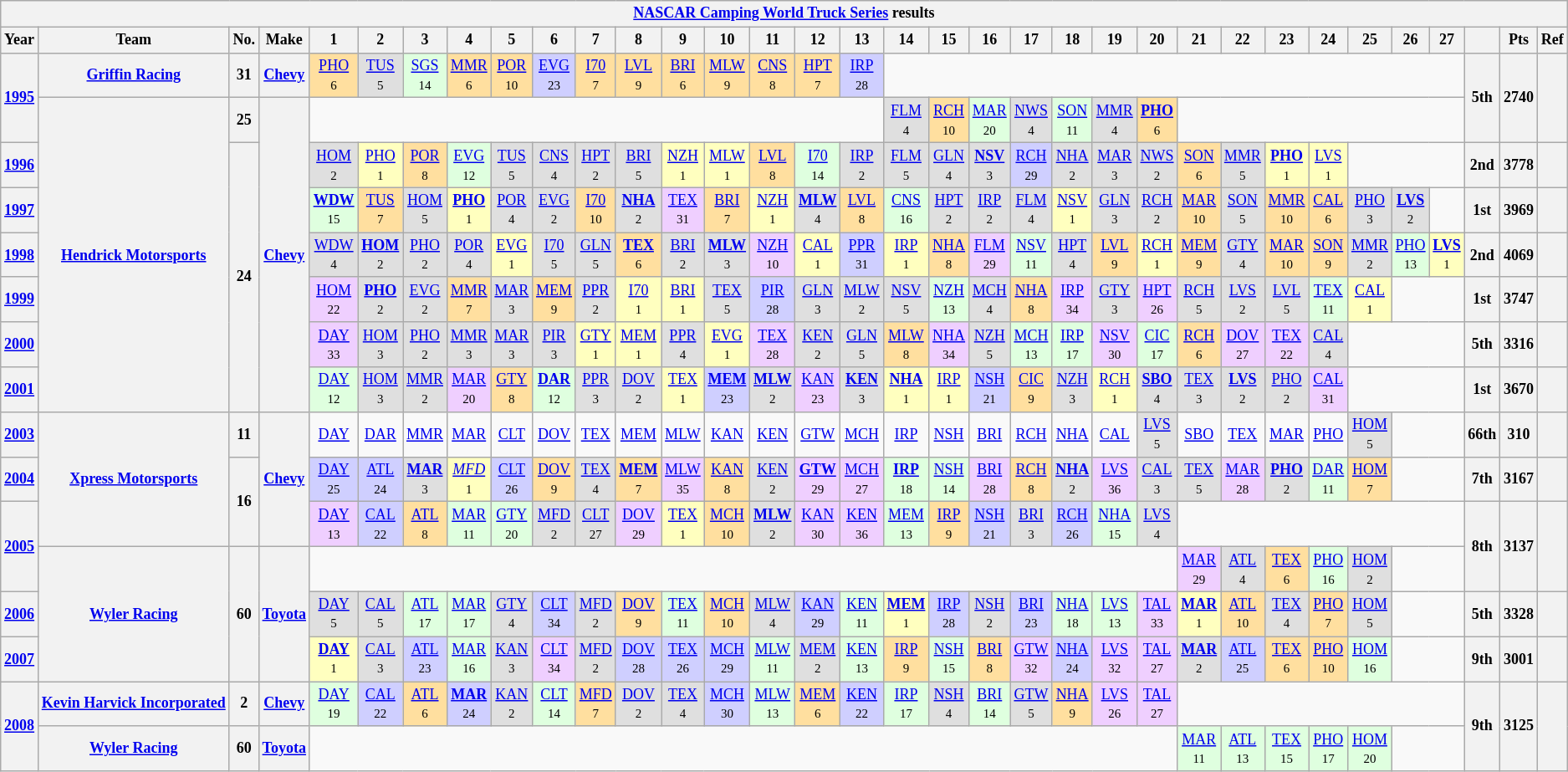<table class="wikitable" style="text-align:center; font-size:75%">
<tr>
<th colspan=45><a href='#'>NASCAR Camping World Truck Series</a> results</th>
</tr>
<tr>
<th>Year</th>
<th>Team</th>
<th>No.</th>
<th>Make</th>
<th>1</th>
<th>2</th>
<th>3</th>
<th>4</th>
<th>5</th>
<th>6</th>
<th>7</th>
<th>8</th>
<th>9</th>
<th>10</th>
<th>11</th>
<th>12</th>
<th>13</th>
<th>14</th>
<th>15</th>
<th>16</th>
<th>17</th>
<th>18</th>
<th>19</th>
<th>20</th>
<th>21</th>
<th>22</th>
<th>23</th>
<th>24</th>
<th>25</th>
<th>26</th>
<th>27</th>
<th></th>
<th>Pts</th>
<th>Ref</th>
</tr>
<tr>
<th rowspan=2><a href='#'>1995</a></th>
<th><a href='#'>Griffin Racing</a></th>
<th>31</th>
<th><a href='#'>Chevy</a></th>
<td style="background:#FFDF9F;"><a href='#'>PHO</a><br><small>6</small></td>
<td style="background:#DFDFDF;"><a href='#'>TUS</a><br><small>5</small></td>
<td style="background:#DFFFDF;"><a href='#'>SGS</a><br><small>14</small></td>
<td style="background:#FFDF9F;"><a href='#'>MMR</a><br><small>6</small></td>
<td style="background:#FFDF9F;"><a href='#'>POR</a><br><small>10</small></td>
<td style="background:#CFCFFF;"><a href='#'>EVG</a><br><small>23</small></td>
<td style="background:#FFDF9F;"><a href='#'>I70</a><br><small>7</small></td>
<td style="background:#FFDF9F;"><a href='#'>LVL</a><br><small>9</small></td>
<td style="background:#FFDF9F;"><a href='#'>BRI</a><br><small>6</small></td>
<td style="background:#FFDF9F;"><a href='#'>MLW</a><br><small>9</small></td>
<td style="background:#FFDF9F;"><a href='#'>CNS</a><br><small>8</small></td>
<td style="background:#FFDF9F;"><a href='#'>HPT</a><br><small>7</small></td>
<td style="background:#CFCFFF;"><a href='#'>IRP</a><br><small>28</small></td>
<td colspan=14></td>
<th rowspan=2>5th</th>
<th rowspan=2>2740</th>
<th rowspan=2></th>
</tr>
<tr>
<th rowspan=7><a href='#'>Hendrick Motorsports</a></th>
<th>25</th>
<th rowspan=7><a href='#'>Chevy</a></th>
<td colspan=13></td>
<td style="background:#DFDFDF;"><a href='#'>FLM</a><br><small>4</small></td>
<td style="background:#FFDF9F;"><a href='#'>RCH</a><br><small>10</small></td>
<td style="background:#DFFFDF;"><a href='#'>MAR</a><br><small>20</small></td>
<td style="background:#DFDFDF;"><a href='#'>NWS</a><br><small>4</small></td>
<td style="background:#DFFFDF;"><a href='#'>SON</a><br><small>11</small></td>
<td style="background:#DFDFDF;"><a href='#'>MMR</a><br><small>4</small></td>
<td style="background:#FFDF9F;"><strong><a href='#'>PHO</a></strong><br><small>6</small></td>
<td colspan=7></td>
</tr>
<tr>
<th><a href='#'>1996</a></th>
<th rowspan=6>24</th>
<td style="background:#DFDFDF;"><a href='#'>HOM</a><br><small>2</small></td>
<td style="background:#FFFFBF;"><a href='#'>PHO</a><br><small>1</small></td>
<td style="background:#FFDF9F;"><a href='#'>POR</a><br><small>8</small></td>
<td style="background:#DFFFDF;"><a href='#'>EVG</a><br><small>12</small></td>
<td style="background:#DFDFDF;"><a href='#'>TUS</a><br><small>5</small></td>
<td style="background:#DFDFDF;"><a href='#'>CNS</a><br><small>4</small></td>
<td style="background:#DFDFDF;"><a href='#'>HPT</a><br><small>2</small></td>
<td style="background:#DFDFDF;"><a href='#'>BRI</a><br><small>5</small></td>
<td style="background:#FFFFBF;"><a href='#'>NZH</a><br><small>1</small></td>
<td style="background:#FFFFBF;"><a href='#'>MLW</a><br><small>1</small></td>
<td style="background:#FFDF9F;"><a href='#'>LVL</a><br><small>8</small></td>
<td style="background:#DFFFDF;"><a href='#'>I70</a><br><small>14</small></td>
<td style="background:#DFDFDF;"><a href='#'>IRP</a><br><small>2</small></td>
<td style="background:#DFDFDF;"><a href='#'>FLM</a><br><small>5</small></td>
<td style="background:#DFDFDF;"><a href='#'>GLN</a><br><small>4</small></td>
<td style="background:#DFDFDF;"><strong><a href='#'>NSV</a></strong><br><small>3</small></td>
<td style="background:#CFCFFF;"><a href='#'>RCH</a><br><small>29</small></td>
<td style="background:#DFDFDF;"><a href='#'>NHA</a><br><small>2</small></td>
<td style="background:#DFDFDF;"><a href='#'>MAR</a><br><small>3</small></td>
<td style="background:#DFDFDF;"><a href='#'>NWS</a><br><small>2</small></td>
<td style="background:#FFDF9F;"><a href='#'>SON</a><br><small>6</small></td>
<td style="background:#DFDFDF;"><a href='#'>MMR</a><br><small>5</small></td>
<td style="background:#FFFFBF;"><strong><a href='#'>PHO</a></strong><br><small>1</small></td>
<td style="background:#FFFFBF;"><a href='#'>LVS</a><br><small>1</small></td>
<td colspan=3></td>
<th>2nd</th>
<th>3778</th>
<th></th>
</tr>
<tr>
<th><a href='#'>1997</a></th>
<td style="background:#DFFFDF;"><strong><a href='#'>WDW</a></strong><br><small>15</small></td>
<td style="background:#FFDF9F;"><a href='#'>TUS</a><br><small>7</small></td>
<td style="background:#DFDFDF;"><a href='#'>HOM</a><br><small>5</small></td>
<td style="background:#FFFFBF;"><strong><a href='#'>PHO</a></strong><br><small>1</small></td>
<td style="background:#DFDFDF;"><a href='#'>POR</a><br><small>4</small></td>
<td style="background:#DFDFDF;"><a href='#'>EVG</a><br><small>2</small></td>
<td style="background:#FFDF9F;"><a href='#'>I70</a><br><small>10</small></td>
<td style="background:#DFDFDF;"><strong><a href='#'>NHA</a></strong><br><small>2</small></td>
<td style="background:#EFCFFF;"><a href='#'>TEX</a><br><small>31</small></td>
<td style="background:#FFDF9F;"><a href='#'>BRI</a><br><small>7</small></td>
<td style="background:#FFFFBF;"><a href='#'>NZH</a><br><small>1</small></td>
<td style="background:#DFDFDF;"><strong><a href='#'>MLW</a></strong><br><small>4</small></td>
<td style="background:#FFDF9F;"><a href='#'>LVL</a><br><small>8</small></td>
<td style="background:#DFFFDF;"><a href='#'>CNS</a><br><small>16</small></td>
<td style="background:#DFDFDF;"><a href='#'>HPT</a><br><small>2</small></td>
<td style="background:#DFDFDF;"><a href='#'>IRP</a><br><small>2</small></td>
<td style="background:#DFDFDF;"><a href='#'>FLM</a><br><small>4</small></td>
<td style="background:#FFFFBF;"><a href='#'>NSV</a><br><small>1</small></td>
<td style="background:#DFDFDF;"><a href='#'>GLN</a><br><small>3</small></td>
<td style="background:#DFDFDF;"><a href='#'>RCH</a><br><small>2</small></td>
<td style="background:#FFDF9F;"><a href='#'>MAR</a><br><small>10</small></td>
<td style="background:#DFDFDF;"><a href='#'>SON</a><br><small>5</small></td>
<td style="background:#FFDF9F;"><a href='#'>MMR</a><br><small>10</small></td>
<td style="background:#FFDF9F;"><a href='#'>CAL</a><br><small>6</small></td>
<td style="background:#DFDFDF;"><a href='#'>PHO</a><br><small>3</small></td>
<td style="background:#DFDFDF;"><strong><a href='#'>LVS</a></strong><br><small>2</small></td>
<td></td>
<th>1st</th>
<th>3969</th>
<th></th>
</tr>
<tr>
<th><a href='#'>1998</a></th>
<td style="background:#DFDFDF;"><a href='#'>WDW</a><br><small>4</small></td>
<td style="background:#DFDFDF;"><strong><a href='#'>HOM</a></strong><br><small>2</small></td>
<td style="background:#DFDFDF;"><a href='#'>PHO</a><br><small>2</small></td>
<td style="background:#DFDFDF;"><a href='#'>POR</a><br><small>4</small></td>
<td style="background:#FFFFBF;"><a href='#'>EVG</a><br><small>1</small></td>
<td style="background:#DFDFDF;"><a href='#'>I70</a><br><small>5</small></td>
<td style="background:#DFDFDF;"><a href='#'>GLN</a><br><small>5</small></td>
<td style="background:#FFDF9F;"><strong><a href='#'>TEX</a></strong><br><small>6</small></td>
<td style="background:#DFDFDF;"><a href='#'>BRI</a><br><small>2</small></td>
<td style="background:#DFDFDF;"><strong><a href='#'>MLW</a></strong><br><small>3</small></td>
<td style="background:#EFCFFF;"><a href='#'>NZH</a><br><small>10</small></td>
<td style="background:#FFFFBF;"><a href='#'>CAL</a><br><small>1</small></td>
<td style="background:#CFCFFF;"><a href='#'>PPR</a><br><small>31</small></td>
<td style="background:#FFFFBF;"><a href='#'>IRP</a><br><small>1</small></td>
<td style="background:#FFDF9F;"><a href='#'>NHA</a><br><small>8</small></td>
<td style="background:#EFCFFF;"><a href='#'>FLM</a><br><small>29</small></td>
<td style="background:#DFFFDF;"><a href='#'>NSV</a><br><small>11</small></td>
<td style="background:#DFDFDF;"><a href='#'>HPT</a><br><small>4</small></td>
<td style="background:#FFDF9F;"><a href='#'>LVL</a><br><small>9</small></td>
<td style="background:#FFFFBF;"><a href='#'>RCH</a><br><small>1</small></td>
<td style="background:#FFDF9F;"><a href='#'>MEM</a><br><small>9</small></td>
<td style="background:#DFDFDF;"><a href='#'>GTY</a><br><small>4</small></td>
<td style="background:#FFDF9F;"><a href='#'>MAR</a><br><small>10</small></td>
<td style="background:#FFDF9F;"><a href='#'>SON</a><br><small>9</small></td>
<td style="background:#DFDFDF;"><a href='#'>MMR</a><br><small>2</small></td>
<td style="background:#DFFFDF;"><a href='#'>PHO</a><br><small>13</small></td>
<td style="background:#FFFFBF;"><strong><a href='#'>LVS</a></strong><br><small>1</small></td>
<th>2nd</th>
<th>4069</th>
<th></th>
</tr>
<tr>
<th><a href='#'>1999</a></th>
<td style="background:#EFCFFF;"><a href='#'>HOM</a><br><small>22</small></td>
<td style="background:#DFDFDF;"><strong><a href='#'>PHO</a></strong><br><small>2</small></td>
<td style="background:#DFDFDF;"><a href='#'>EVG</a><br><small>2</small></td>
<td style="background:#FFDF9F;"><a href='#'>MMR</a><br><small>7</small></td>
<td style="background:#DFDFDF;"><a href='#'>MAR</a><br><small>3</small></td>
<td style="background:#FFDF9F;"><a href='#'>MEM</a><br><small>9</small></td>
<td style="background:#DFDFDF;"><a href='#'>PPR</a><br><small>2</small></td>
<td style="background:#FFFFBF;"><a href='#'>I70</a><br><small>1</small></td>
<td style="background:#FFFFBF;"><a href='#'>BRI</a><br><small>1</small></td>
<td style="background:#DFDFDF;"><a href='#'>TEX</a><br><small>5</small></td>
<td style="background:#CFCFFF;"><a href='#'>PIR</a><br><small>28</small></td>
<td style="background:#DFDFDF;"><a href='#'>GLN</a><br><small>3</small></td>
<td style="background:#DFDFDF;"><a href='#'>MLW</a><br><small>2</small></td>
<td style="background:#DFDFDF;"><a href='#'>NSV</a><br><small>5</small></td>
<td style="background:#DFFFDF;"><a href='#'>NZH</a><br><small>13</small></td>
<td style="background:#DFDFDF;"><a href='#'>MCH</a><br><small>4</small></td>
<td style="background:#FFDF9F;"><a href='#'>NHA</a><br><small>8</small></td>
<td style="background:#EFCFFF;"><a href='#'>IRP</a><br><small>34</small></td>
<td style="background:#DFDFDF;"><a href='#'>GTY</a><br><small>3</small></td>
<td style="background:#EFCFFF;"><a href='#'>HPT</a><br><small>26</small></td>
<td style="background:#DFDFDF;"><a href='#'>RCH</a><br><small>5</small></td>
<td style="background:#DFDFDF;"><a href='#'>LVS</a><br><small>2</small></td>
<td style="background:#DFDFDF;"><a href='#'>LVL</a><br><small>5</small></td>
<td style="background:#DFFFDF;"><a href='#'>TEX</a><br><small>11</small></td>
<td style="background:#FFFFBF;"><a href='#'>CAL</a><br><small>1</small></td>
<td colspan=2></td>
<th>1st</th>
<th>3747</th>
<th></th>
</tr>
<tr>
<th><a href='#'>2000</a></th>
<td style="background:#EFCFFF;"><a href='#'>DAY</a><br><small>33</small></td>
<td style="background:#DFDFDF;"><a href='#'>HOM</a><br><small>3</small></td>
<td style="background:#DFDFDF;"><a href='#'>PHO</a><br><small>2</small></td>
<td style="background:#DFDFDF;"><a href='#'>MMR</a><br><small>3</small></td>
<td style="background:#DFDFDF;"><a href='#'>MAR</a><br><small>3</small></td>
<td style="background:#DFDFDF;"><a href='#'>PIR</a><br><small>3</small></td>
<td style="background:#FFFFBF;"><a href='#'>GTY</a><br><small>1</small></td>
<td style="background:#FFFFBF;"><a href='#'>MEM</a><br><small>1</small></td>
<td style="background:#DFDFDF;"><a href='#'>PPR</a><br><small>4</small></td>
<td style="background:#FFFFBF;"><a href='#'>EVG</a><br><small>1</small></td>
<td style="background:#EFCFFF;"><a href='#'>TEX</a><br><small>28</small></td>
<td style="background:#DFDFDF;"><a href='#'>KEN</a><br><small>2</small></td>
<td style="background:#DFDFDF;"><a href='#'>GLN</a><br><small>5</small></td>
<td style="background:#FFDF9F;"><a href='#'>MLW</a><br><small>8</small></td>
<td style="background:#EFCFFF;"><a href='#'>NHA</a><br><small>34</small></td>
<td style="background:#DFDFDF;"><a href='#'>NZH</a><br><small>5</small></td>
<td style="background:#DFFFDF;"><a href='#'>MCH</a><br><small>13</small></td>
<td style="background:#DFFFDF;"><a href='#'>IRP</a><br><small>17</small></td>
<td style="background:#EFCFFF;"><a href='#'>NSV</a><br><small>30</small></td>
<td style="background:#DFFFDF;"><a href='#'>CIC</a><br><small>17</small></td>
<td style="background:#FFDF9F;"><a href='#'>RCH</a><br><small>6</small></td>
<td style="background:#EFCFFF;"><a href='#'>DOV</a><br><small>27</small></td>
<td style="background:#EFCFFF;"><a href='#'>TEX</a><br><small>22</small></td>
<td style="background:#DFDFDF;"><a href='#'>CAL</a><br><small>4</small></td>
<td colspan=3></td>
<th>5th</th>
<th>3316</th>
<th></th>
</tr>
<tr>
<th><a href='#'>2001</a></th>
<td style="background:#DFFFDF;"><a href='#'>DAY</a><br><small>12</small></td>
<td style="background:#DFDFDF;"><a href='#'>HOM</a><br><small>3</small></td>
<td style="background:#DFDFDF;"><a href='#'>MMR</a><br><small>2</small></td>
<td style="background:#EFCFFF;"><a href='#'>MAR</a><br><small>20</small></td>
<td style="background:#FFDF9F;"><a href='#'>GTY</a><br><small>8</small></td>
<td style="background:#DFFFDF;"><strong><a href='#'>DAR</a></strong><br><small>12</small></td>
<td style="background:#DFDFDF;"><a href='#'>PPR</a><br><small>3</small></td>
<td style="background:#DFDFDF;"><a href='#'>DOV</a><br><small>2</small></td>
<td style="background:#FFFFBF;"><a href='#'>TEX</a><br><small>1</small></td>
<td style="background:#CFCFFF;"><strong><a href='#'>MEM</a></strong><br><small>23</small></td>
<td style="background:#DFDFDF;"><strong><a href='#'>MLW</a></strong><br><small>2</small></td>
<td style="background:#EFCFFF;"><a href='#'>KAN</a><br><small>23</small></td>
<td style="background:#DFDFDF;"><strong><a href='#'>KEN</a></strong><br><small>3</small></td>
<td style="background:#FFFFBF;"><strong><a href='#'>NHA</a></strong><br><small>1</small></td>
<td style="background:#FFFFBF;"><a href='#'>IRP</a><br><small>1</small></td>
<td style="background:#CFCFFF;"><a href='#'>NSH</a><br><small>21</small></td>
<td style="background:#FFDF9F;"><a href='#'>CIC</a><br><small>9</small></td>
<td style="background:#DFDFDF;"><a href='#'>NZH</a><br><small>3</small></td>
<td style="background:#FFFFBF;"><a href='#'>RCH</a><br><small>1</small></td>
<td style="background:#DFDFDF;"><strong><a href='#'>SBO</a></strong><br><small>4</small></td>
<td style="background:#DFDFDF;"><a href='#'>TEX</a><br><small>3</small></td>
<td style="background:#DFDFDF;"><strong><a href='#'>LVS</a></strong><br><small>2</small></td>
<td style="background:#DFDFDF;"><a href='#'>PHO</a><br><small>2</small></td>
<td style="background:#EFCFFF;"><a href='#'>CAL</a><br><small>31</small></td>
<td colspan=3></td>
<th>1st</th>
<th>3670</th>
<th></th>
</tr>
<tr>
<th><a href='#'>2003</a></th>
<th rowspan=3><a href='#'>Xpress Motorsports</a></th>
<th>11</th>
<th rowspan=3><a href='#'>Chevy</a></th>
<td><a href='#'>DAY</a></td>
<td><a href='#'>DAR</a></td>
<td><a href='#'>MMR</a></td>
<td><a href='#'>MAR</a></td>
<td><a href='#'>CLT</a></td>
<td><a href='#'>DOV</a></td>
<td><a href='#'>TEX</a></td>
<td><a href='#'>MEM</a></td>
<td><a href='#'>MLW</a></td>
<td><a href='#'>KAN</a></td>
<td><a href='#'>KEN</a></td>
<td><a href='#'>GTW</a></td>
<td><a href='#'>MCH</a></td>
<td><a href='#'>IRP</a></td>
<td><a href='#'>NSH</a></td>
<td><a href='#'>BRI</a></td>
<td><a href='#'>RCH</a></td>
<td><a href='#'>NHA</a></td>
<td><a href='#'>CAL</a></td>
<td style="background:#DFDFDF;"><a href='#'>LVS</a><br><small>5</small></td>
<td><a href='#'>SBO</a></td>
<td><a href='#'>TEX</a></td>
<td><a href='#'>MAR</a></td>
<td><a href='#'>PHO</a></td>
<td style="background:#DFDFDF;"><a href='#'>HOM</a><br><small>5</small></td>
<td colspan=2></td>
<th>66th</th>
<th>310</th>
<th></th>
</tr>
<tr>
<th><a href='#'>2004</a></th>
<th rowspan=2>16</th>
<td style="background:#CFCFFF;"><a href='#'>DAY</a><br><small>25</small></td>
<td style="background:#CFCFFF;"><a href='#'>ATL</a><br><small>24</small></td>
<td style="background:#DFDFDF;"><strong><a href='#'>MAR</a></strong><br><small>3</small></td>
<td style="background:#FFFFBF;"><em><a href='#'>MFD</a></em><br><small>1</small></td>
<td style="background:#CFCFFF;"><a href='#'>CLT</a><br><small>26</small></td>
<td style="background:#FFDF9F;"><a href='#'>DOV</a><br><small>9</small></td>
<td style="background:#DFDFDF;"><a href='#'>TEX</a><br><small>4</small></td>
<td style="background:#FFDF9F;"><strong><a href='#'>MEM</a></strong><br><small>7</small></td>
<td style="background:#EFCFFF;"><a href='#'>MLW</a><br><small>35</small></td>
<td style="background:#FFDF9F;"><a href='#'>KAN</a><br><small>8</small></td>
<td style="background:#DFDFDF;"><a href='#'>KEN</a><br><small>2</small></td>
<td style="background:#EFCFFF;"><strong><a href='#'>GTW</a></strong><br><small>29</small></td>
<td style="background:#EFCFFF;"><a href='#'>MCH</a><br><small>27</small></td>
<td style="background:#DFFFDF;"><strong><a href='#'>IRP</a></strong><br><small>18</small></td>
<td style="background:#DFFFDF;"><a href='#'>NSH</a><br><small>14</small></td>
<td style="background:#EFCFFF;"><a href='#'>BRI</a><br><small>28</small></td>
<td style="background:#FFDF9F;"><a href='#'>RCH</a><br><small>8</small></td>
<td style="background:#DFDFDF;"><strong><a href='#'>NHA</a></strong><br><small>2</small></td>
<td style="background:#EFCFFF;"><a href='#'>LVS</a><br><small>36</small></td>
<td style="background:#DFDFDF;"><a href='#'>CAL</a><br><small>3</small></td>
<td style="background:#DFDFDF;"><a href='#'>TEX</a><br><small>5</small></td>
<td style="background:#EFCFFF;"><a href='#'>MAR</a><br><small>28</small></td>
<td style="background:#DFDFDF;"><strong><a href='#'>PHO</a></strong><br><small>2</small></td>
<td style="background:#DFFFDF;"><a href='#'>DAR</a><br><small>11</small></td>
<td style="background:#FFDF9F;"><a href='#'>HOM</a><br><small>7</small></td>
<td colspan=2></td>
<th>7th</th>
<th>3167</th>
<th></th>
</tr>
<tr>
<th rowspan=2><a href='#'>2005</a></th>
<td style="background:#EFCFFF;"><a href='#'>DAY</a><br><small>13</small></td>
<td style="background:#CFCFFF;"><a href='#'>CAL</a><br><small>22</small></td>
<td style="background:#FFDF9F;"><a href='#'>ATL</a><br><small>8</small></td>
<td style="background:#DFFFDF;"><a href='#'>MAR</a><br><small>11</small></td>
<td style="background:#DFFFDF;"><a href='#'>GTY</a><br><small>20</small></td>
<td style="background:#DFDFDF;"><a href='#'>MFD</a><br><small>2</small></td>
<td style="background:#DFDFDF;"><a href='#'>CLT</a><br><small>27</small></td>
<td style="background:#EFCFFF;"><a href='#'>DOV</a><br><small>29</small></td>
<td style="background:#FFFFBF;"><a href='#'>TEX</a><br><small>1</small></td>
<td style="background:#FFDF9F;"><a href='#'>MCH</a><br><small>10</small></td>
<td style="background:#DFDFDF;"><strong><a href='#'>MLW</a></strong><br><small>2</small></td>
<td style="background:#EFCFFF;"><a href='#'>KAN</a><br><small>30</small></td>
<td style="background:#EFCFFF;"><a href='#'>KEN</a><br><small>36</small></td>
<td style="background:#DFFFDF;"><a href='#'>MEM</a><br><small>13</small></td>
<td style="background:#FFDF9F;"><a href='#'>IRP</a><br><small>9</small></td>
<td style="background:#CFCFFF;"><a href='#'>NSH</a><br><small>21</small></td>
<td style="background:#DFDFDF;"><a href='#'>BRI</a><br><small>3</small></td>
<td style="background:#CFCFFF;"><a href='#'>RCH</a><br><small>26</small></td>
<td style="background:#DFFFDF;"><a href='#'>NHA</a><br><small>15</small></td>
<td style="background:#DFDFDF;"><a href='#'>LVS</a><br><small>4</small></td>
<td colspan=7></td>
<th rowspan=2>8th</th>
<th rowspan=2>3137</th>
<th rowspan=2></th>
</tr>
<tr>
<th rowspan=3><a href='#'>Wyler Racing</a></th>
<th rowspan=3>60</th>
<th rowspan=3><a href='#'>Toyota</a></th>
<td colspan=20></td>
<td style="background:#EFCFFF;"><a href='#'>MAR</a><br><small>29</small></td>
<td style="background:#DFDFDF;"><a href='#'>ATL</a><br><small>4</small></td>
<td style="background:#FFDF9F;"><a href='#'>TEX</a><br><small>6</small></td>
<td style="background:#DFFFDF;"><a href='#'>PHO</a><br><small>16</small></td>
<td style="background:#DFDFDF;"><a href='#'>HOM</a><br><small>2</small></td>
<td colspan=2></td>
</tr>
<tr>
<th><a href='#'>2006</a></th>
<td style="background:#DFDFDF;"><a href='#'>DAY</a><br><small>5</small></td>
<td style="background:#DFDFDF;"><a href='#'>CAL</a><br><small>5</small></td>
<td style="background:#DFFFDF;"><a href='#'>ATL</a><br><small>17</small></td>
<td style="background:#DFFFDF;"><a href='#'>MAR</a><br><small>17</small></td>
<td style="background:#DFDFDF;"><a href='#'>GTY</a><br><small>4</small></td>
<td style="background:#CFCFFF;"><a href='#'>CLT</a><br><small>34</small></td>
<td style="background:#DFDFDF;"><a href='#'>MFD</a><br><small>2</small></td>
<td style="background:#FFDF9F;"><a href='#'>DOV</a><br><small>9</small></td>
<td style="background:#DFFFDF;"><a href='#'>TEX</a><br><small>11</small></td>
<td style="background:#FFDF9F;"><a href='#'>MCH</a><br><small>10</small></td>
<td style="background:#DFDFDF;"><a href='#'>MLW</a><br><small>4</small></td>
<td style="background:#CFCFFF;"><a href='#'>KAN</a><br><small>29</small></td>
<td style="background:#DFFFDF;"><a href='#'>KEN</a><br><small>11</small></td>
<td style="background:#FFFFBF;"><strong><a href='#'>MEM</a></strong><br><small>1</small></td>
<td style="background:#CFCFFF;"><a href='#'>IRP</a><br><small>28</small></td>
<td style="background:#DFDFDF;"><a href='#'>NSH</a><br><small>2</small></td>
<td style="background:#CFCFFF;"><a href='#'>BRI</a><br><small>23</small></td>
<td style="background:#DFFFDF;"><a href='#'>NHA</a><br><small>18</small></td>
<td style="background:#DFFFDF;"><a href='#'>LVS</a><br><small>13</small></td>
<td style="background:#EFCFFF;"><a href='#'>TAL</a><br><small>33</small></td>
<td style="background:#FFFFBF;"><strong><a href='#'>MAR</a></strong><br><small>1</small></td>
<td style="background:#FFDF9F;"><a href='#'>ATL</a><br><small>10</small></td>
<td style="background:#DFDFDF;"><a href='#'>TEX</a><br><small>4</small></td>
<td style="background:#FFDF9F;"><a href='#'>PHO</a><br><small>7</small></td>
<td style="background:#DFDFDF;"><a href='#'>HOM</a><br><small>5</small></td>
<td colspan=2></td>
<th>5th</th>
<th>3328</th>
<th></th>
</tr>
<tr>
<th><a href='#'>2007</a></th>
<td style="background:#FFFFBF;"><strong><a href='#'>DAY</a></strong><br><small>1</small></td>
<td style="background:#DFDFDF;"><a href='#'>CAL</a><br><small>3</small></td>
<td style="background:#CFCFFF;"><a href='#'>ATL</a><br><small>23</small></td>
<td style="background:#DFFFDF;"><a href='#'>MAR</a><br><small>16</small></td>
<td style="background:#DFDFDF;"><a href='#'>KAN</a><br><small>3</small></td>
<td style="background:#EFCFFF;"><a href='#'>CLT</a><br><small>34</small></td>
<td style="background:#DFDFDF;"><a href='#'>MFD</a><br><small>2</small></td>
<td style="background:#CFCFFF;"><a href='#'>DOV</a><br><small>28</small></td>
<td style="background:#CFCFFF;"><a href='#'>TEX</a><br><small>26</small></td>
<td style="background:#CFCFFF;"><a href='#'>MCH</a><br><small>29</small></td>
<td style="background:#DFFFDF;"><a href='#'>MLW</a><br><small>11</small></td>
<td style="background:#DFDFDF;"><a href='#'>MEM</a><br><small>2</small></td>
<td style="background:#DFFFDF;"><a href='#'>KEN</a><br><small>13</small></td>
<td style="background:#FFDF9F;"><a href='#'>IRP</a><br><small>9</small></td>
<td style="background:#DFFFDF;"><a href='#'>NSH</a><br><small>15</small></td>
<td style="background:#FFDF9F;"><a href='#'>BRI</a><br><small>8</small></td>
<td style="background:#EFCFFF;"><a href='#'>GTW</a><br><small>32</small></td>
<td style="background:#CFCFFF;"><a href='#'>NHA</a><br><small>24</small></td>
<td style="background:#EFCFFF;"><a href='#'>LVS</a><br><small>32</small></td>
<td style="background:#EFCFFF;"><a href='#'>TAL</a><br><small>27</small></td>
<td style="background:#DFDFDF;"><strong><a href='#'>MAR</a></strong><br><small>2</small></td>
<td style="background:#CFCFFF;"><a href='#'>ATL</a><br><small>25</small></td>
<td style="background:#FFDF9F;"><a href='#'>TEX</a><br><small>6</small></td>
<td style="background:#FFDF9F;"><a href='#'>PHO</a><br><small>10</small></td>
<td style="background:#DFFFDF;"><a href='#'>HOM</a><br><small>16</small></td>
<td colspan=2></td>
<th>9th</th>
<th>3001</th>
<th></th>
</tr>
<tr>
<th rowspan=2><a href='#'>2008</a></th>
<th><a href='#'>Kevin Harvick Incorporated</a></th>
<th>2</th>
<th><a href='#'>Chevy</a></th>
<td style="background:#DFFFDF;"><a href='#'>DAY</a><br><small>19</small></td>
<td style="background:#CFCFFF;"><a href='#'>CAL</a><br><small>22</small></td>
<td style="background:#FFDF9F;"><a href='#'>ATL</a><br><small>6</small></td>
<td style="background:#CFCFFF;"><strong><a href='#'>MAR</a></strong><br><small>24</small></td>
<td style="background:#DFDFDF;"><a href='#'>KAN</a><br><small>2</small></td>
<td style="background:#DFFFDF;"><a href='#'>CLT</a><br><small>14</small></td>
<td style="background:#FFDF9F;"><a href='#'>MFD</a><br><small>7</small></td>
<td style="background:#DFDFDF;"><a href='#'>DOV</a><br><small>2</small></td>
<td style="background:#DFDFDF;"><a href='#'>TEX</a><br><small>4</small></td>
<td style="background:#CFCFFF;"><a href='#'>MCH</a><br><small>30</small></td>
<td style="background:#DFFFDF;"><a href='#'>MLW</a><br><small>13</small></td>
<td style="background:#FFDF9F;"><a href='#'>MEM</a><br><small>6</small></td>
<td style="background:#CFCFFF;"><a href='#'>KEN</a><br><small>22</small></td>
<td style="background:#DFFFDF;"><a href='#'>IRP</a><br><small>17</small></td>
<td style="background:#DFDFDF;"><a href='#'>NSH</a><br><small>4</small></td>
<td style="background:#DFFFDF;"><a href='#'>BRI</a><br><small>14</small></td>
<td style="background:#DFDFDF;"><a href='#'>GTW</a><br><small>5</small></td>
<td style="background:#FFDF9F;"><a href='#'>NHA</a><br><small>9</small></td>
<td style="background:#EFCFFF;"><a href='#'>LVS</a><br><small>26</small></td>
<td style="background:#EFCFFF;"><a href='#'>TAL</a><br><small>27</small></td>
<td colspan=7></td>
<th rowspan=2>9th</th>
<th rowspan=2>3125</th>
<th rowspan=2></th>
</tr>
<tr>
<th><a href='#'>Wyler Racing</a></th>
<th>60</th>
<th><a href='#'>Toyota</a></th>
<td colspan=20></td>
<td style="background:#DFFFDF;"><a href='#'>MAR</a><br><small>11</small></td>
<td style="background:#DFFFDF;"><a href='#'>ATL</a><br><small>13</small></td>
<td style="background:#DFFFDF;"><a href='#'>TEX</a><br><small>15</small></td>
<td style="background:#DFFFDF;"><a href='#'>PHO</a><br><small>17</small></td>
<td style="background:#DFFFDF;"><a href='#'>HOM</a><br><small>20</small></td>
<td colspan=2></td>
</tr>
</table>
